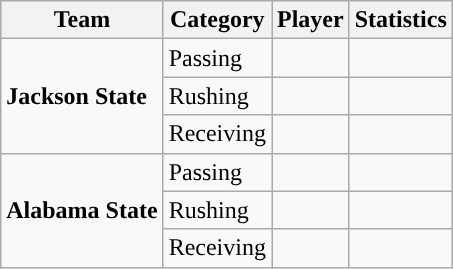<table class="wikitable" style="float: right;">
<tr>
<th>Team</th>
<th>Category</th>
<th>Player</th>
<th>Statistics</th>
</tr>
<tr>
<td rowspan=3><strong>Jackson State</strong></td>
<td>Passing</td>
<td></td>
<td></td>
</tr>
<tr>
<td>Rushing</td>
<td></td>
<td></td>
</tr>
<tr>
<td>Receiving</td>
<td></td>
<td></td>
</tr>
<tr>
<td rowspan=3><strong>Alabama State</strong></td>
<td>Passing</td>
<td></td>
<td></td>
</tr>
<tr>
<td>Rushing</td>
<td></td>
<td></td>
</tr>
<tr>
<td>Receiving</td>
<td></td>
<td></td>
</tr>
</table>
